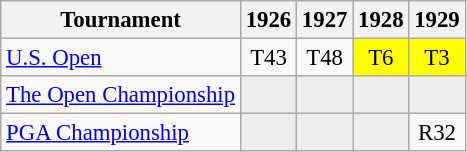<table class="wikitable" style="font-size:95%;text-align:center;">
<tr>
<th>Tournament</th>
<th>1926</th>
<th>1927</th>
<th>1928</th>
<th>1929</th>
</tr>
<tr>
<td align=left><a href='#'>U.S. Open</a></td>
<td>T43</td>
<td>T48</td>
<td style="background:yellow;">T6</td>
<td style="background:yellow;">T3</td>
</tr>
<tr>
<td align=left><a href='#'>The Open Championship</a></td>
<td style="background:#eeeeee;"></td>
<td style="background:#eeeeee;"></td>
<td style="background:#eeeeee;"></td>
<td style="background:#eeeeee;"></td>
</tr>
<tr>
<td align=left><a href='#'>PGA Championship</a></td>
<td style="background:#eeeeee;"></td>
<td style="background:#eeeeee;"></td>
<td style="background:#eeeeee;"></td>
<td>R32</td>
</tr>
</table>
